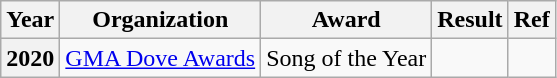<table class="wikitable plainrowheaders">
<tr>
<th>Year</th>
<th>Organization</th>
<th>Award</th>
<th>Result</th>
<th>Ref</th>
</tr>
<tr>
<th scope="row">2020</th>
<td><a href='#'>GMA Dove Awards</a></td>
<td>Song of the Year</td>
<td></td>
<td></td>
</tr>
</table>
